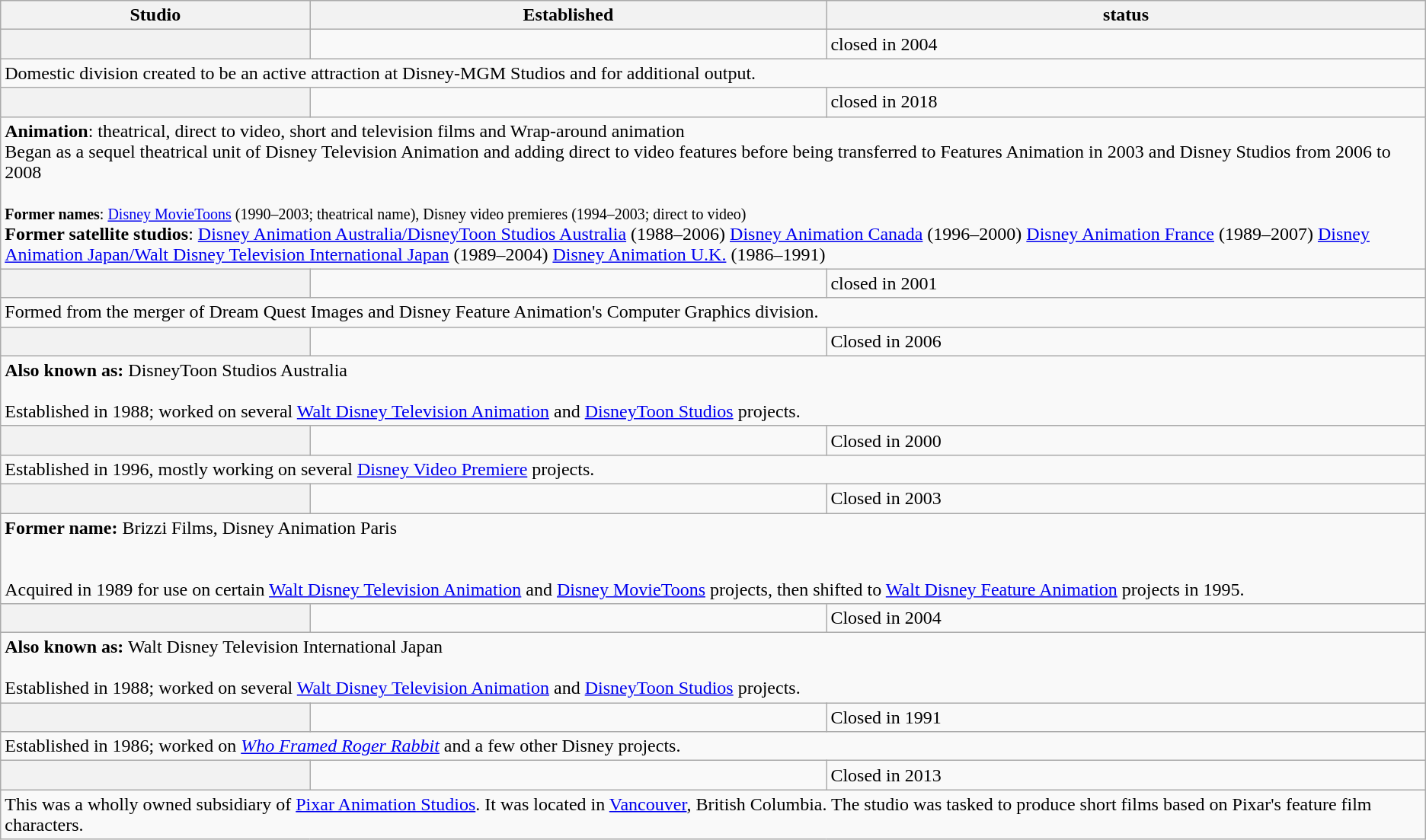<table class="wikitable plainrowheaders">
<tr>
<th>Studio</th>
<th>Established</th>
<th>status</th>
</tr>
<tr>
<th></th>
<td></td>
<td>closed in 2004</td>
</tr>
<tr>
<td colspan="3">Domestic division created to be an active attraction at Disney-MGM Studios and for additional output.</td>
</tr>
<tr>
<th></th>
<td></td>
<td>closed in 2018</td>
</tr>
<tr>
<td colspan="3"><strong>Animation</strong>: theatrical, direct to video, short and television films and Wrap-around animation<br>Began as a sequel theatrical unit of Disney Television Animation and adding direct to video features before being transferred to Features Animation in 2003 and Disney Studios from 2006 to 2008<br><br><small><strong>Former names</strong>:  <a href='#'>Disney MovieToons</a> (1990–2003; theatrical name), Disney video premieres (1994–2003; direct to video)</small>
<br><strong>Former satellite studios</strong>: 
<a href='#'>Disney Animation Australia/DisneyToon Studios Australia</a> (1988–2006)
<a href='#'>Disney Animation Canada</a> (1996–2000)
<a href='#'>Disney Animation France</a> (1989–2007)
<a href='#'>Disney Animation Japan/Walt Disney Television International Japan</a> (1989–2004)
<a href='#'>Disney Animation U.K.</a> (1986–1991)</td>
</tr>
<tr>
<th></th>
<td></td>
<td>closed in 2001</td>
</tr>
<tr>
<td colspan="3">Formed from the merger of Dream Quest Images and Disney Feature Animation's Computer Graphics division.</td>
</tr>
<tr>
<th></th>
<td></td>
<td>Closed in 2006</td>
</tr>
<tr>
<td colspan="3"><strong>Also known as:</strong>  DisneyToon Studios Australia<br><br>Established in 1988; worked on several <a href='#'>Walt Disney Television Animation</a> and <a href='#'>DisneyToon Studios</a> projects.</td>
</tr>
<tr>
<th></th>
<td></td>
<td>Closed in 2000</td>
</tr>
<tr>
<td colspan="3">Established in 1996, mostly working on several <a href='#'>Disney Video Premiere</a> projects.</td>
</tr>
<tr>
<th></th>
<td></td>
<td>Closed in 2003</td>
</tr>
<tr>
<td colspan="3"><strong>Former name:</strong> Brizzi Films, Disney Animation Paris<br><br><br>Acquired in 1989 for use on certain <a href='#'>Walt Disney Television Animation</a> and <a href='#'>Disney MovieToons</a> projects, then shifted to <a href='#'>Walt Disney Feature Animation</a> projects in 1995.</td>
</tr>
<tr>
<th></th>
<td></td>
<td>Closed in 2004</td>
</tr>
<tr>
<td colspan="3"><strong>Also known as:</strong> Walt Disney Television International Japan<br><br>Established in 1988; worked on several <a href='#'>Walt Disney Television Animation</a> and <a href='#'>DisneyToon Studios</a> projects.</td>
</tr>
<tr>
<th></th>
<td></td>
<td>Closed in 1991</td>
</tr>
<tr>
<td colspan="3">Established in 1986; worked on <em><a href='#'>Who Framed Roger Rabbit</a></em> and a few other Disney projects.</td>
</tr>
<tr>
<th></th>
<td></td>
<td>Closed in 2013</td>
</tr>
<tr>
<td colspan="3">This was a wholly owned subsidiary of <a href='#'>Pixar Animation Studios</a>. It was located in <a href='#'>Vancouver</a>, British Columbia. The studio was tasked to produce short films based on Pixar's feature film characters.</td>
</tr>
</table>
